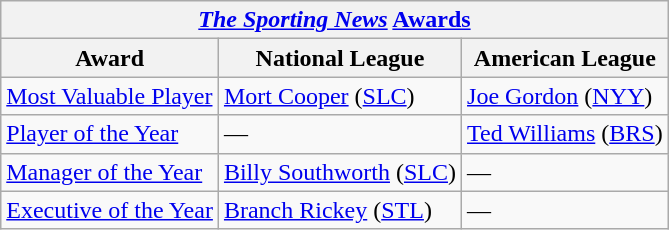<table class="wikitable">
<tr>
<th colspan="3"><em><a href='#'>The Sporting News</a></em> <a href='#'>Awards</a></th>
</tr>
<tr>
<th>Award</th>
<th>National League</th>
<th>American League</th>
</tr>
<tr>
<td><a href='#'>Most Valuable Player</a></td>
<td><a href='#'>Mort Cooper</a> (<a href='#'>SLC</a>)</td>
<td><a href='#'>Joe Gordon</a> (<a href='#'>NYY</a>)</td>
</tr>
<tr>
<td><a href='#'>Player of the Year</a></td>
<td>—</td>
<td><a href='#'>Ted Williams</a> (<a href='#'>BRS</a>)</td>
</tr>
<tr>
<td><a href='#'>Manager of the Year</a></td>
<td><a href='#'>Billy Southworth</a> (<a href='#'>SLC</a>)</td>
<td>—</td>
</tr>
<tr>
<td><a href='#'>Executive of the Year</a></td>
<td><a href='#'>Branch Rickey</a> (<a href='#'>STL</a>)</td>
<td>—</td>
</tr>
</table>
